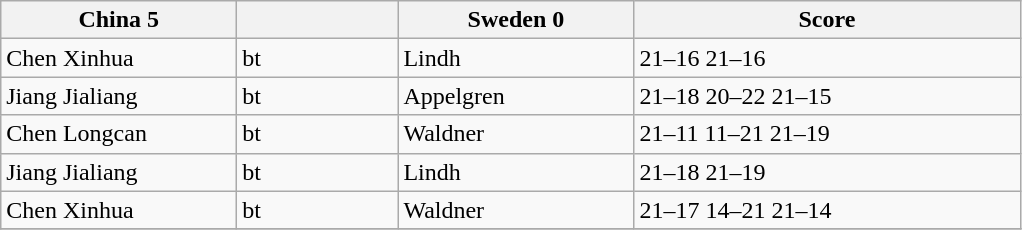<table class="wikitable">
<tr>
<th width=150> China 5</th>
<th width=100></th>
<th width=150> Sweden 0</th>
<th width=250>Score</th>
</tr>
<tr>
<td>Chen Xinhua</td>
<td>bt</td>
<td>Lindh</td>
<td>21–16 21–16</td>
</tr>
<tr>
<td>Jiang Jialiang</td>
<td>bt</td>
<td>Appelgren</td>
<td>21–18 20–22 21–15</td>
</tr>
<tr>
<td>Chen Longcan</td>
<td>bt</td>
<td>Waldner</td>
<td>21–11 11–21 21–19</td>
</tr>
<tr>
<td>Jiang Jialiang</td>
<td>bt</td>
<td>Lindh</td>
<td>21–18 21–19</td>
</tr>
<tr>
<td>Chen Xinhua</td>
<td>bt</td>
<td>Waldner</td>
<td>21–17 14–21 21–14</td>
</tr>
<tr>
</tr>
</table>
